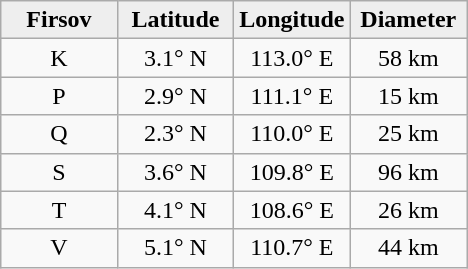<table class="wikitable">
<tr>
<th width="25%" style="background:#eeeeee;">Firsov</th>
<th width="25%" style="background:#eeeeee;">Latitude</th>
<th width="25%" style="background:#eeeeee;">Longitude</th>
<th width="25%" style="background:#eeeeee;">Diameter</th>
</tr>
<tr>
<td align="center">K</td>
<td align="center">3.1° N</td>
<td align="center">113.0° E</td>
<td align="center">58 km</td>
</tr>
<tr>
<td align="center">P</td>
<td align="center">2.9° N</td>
<td align="center">111.1° E</td>
<td align="center">15 km</td>
</tr>
<tr>
<td align="center">Q</td>
<td align="center">2.3° N</td>
<td align="center">110.0° E</td>
<td align="center">25 km</td>
</tr>
<tr>
<td align="center">S</td>
<td align="center">3.6° N</td>
<td align="center">109.8° E</td>
<td align="center">96 km</td>
</tr>
<tr>
<td align="center">T</td>
<td align="center">4.1° N</td>
<td align="center">108.6° E</td>
<td align="center">26 km</td>
</tr>
<tr>
<td align="center">V</td>
<td align="center">5.1° N</td>
<td align="center">110.7° E</td>
<td align="center">44 km</td>
</tr>
</table>
